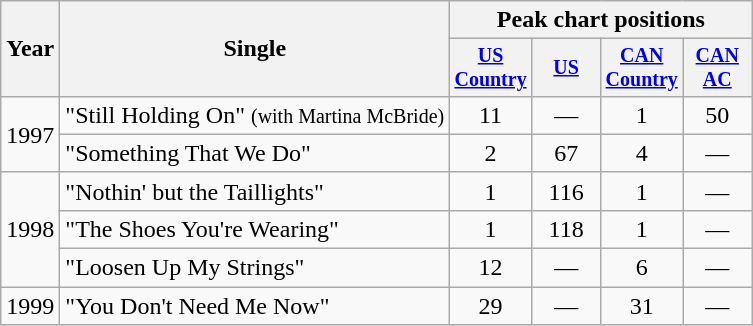<table class="wikitable" style="text-align:center;">
<tr>
<th rowspan="2">Year</th>
<th rowspan="2">Single</th>
<th colspan="4">Peak chart positions</th>
</tr>
<tr style="font-size:smaller;">
<th width="40"><a href='#'>US Country</a></th>
<th width="40"><a href='#'>US</a></th>
<th width="40"><a href='#'>CAN Country</a></th>
<th width="40"><a href='#'>CAN AC</a></th>
</tr>
<tr>
<td rowspan="2">1997</td>
<td align="left">"Still Holding On" <small>(with Martina McBride)</small></td>
<td>11</td>
<td>—</td>
<td>1</td>
<td>50</td>
</tr>
<tr>
<td align="left">"Something That We Do"</td>
<td>2</td>
<td>67</td>
<td>4</td>
<td>—</td>
</tr>
<tr>
<td rowspan="3">1998</td>
<td align="left">"Nothin' but the Taillights"</td>
<td>1</td>
<td>116</td>
<td>1</td>
<td>—</td>
</tr>
<tr>
<td align="left">"The Shoes You're Wearing"</td>
<td>1</td>
<td>118</td>
<td>1</td>
<td>—</td>
</tr>
<tr>
<td align="left">"Loosen Up My Strings"</td>
<td>12</td>
<td>—</td>
<td>6</td>
<td>—</td>
</tr>
<tr>
<td>1999</td>
<td align="left">"You Don't Need Me Now"</td>
<td>29</td>
<td>—</td>
<td>31</td>
<td>—</td>
</tr>
</table>
